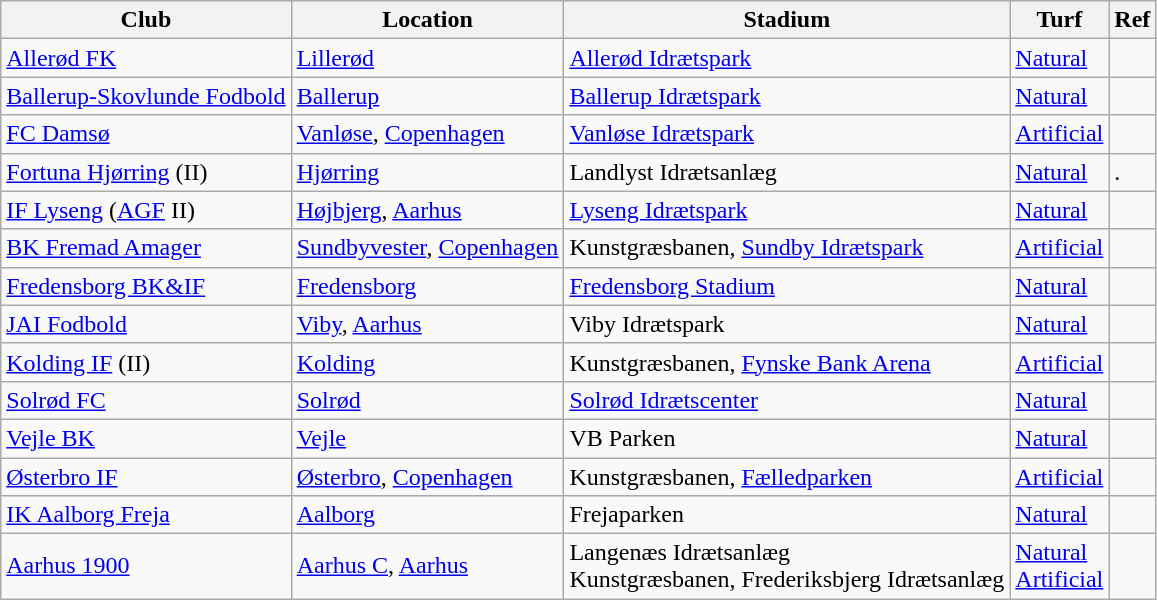<table class="wikitable sortable">
<tr>
<th>Club</th>
<th>Location</th>
<th>Stadium</th>
<th>Turf</th>
<th>Ref</th>
</tr>
<tr>
<td><a href='#'>Allerød FK</a></td>
<td><a href='#'>Lillerød</a></td>
<td><a href='#'>Allerød Idrætspark</a></td>
<td><a href='#'>Natural</a></td>
<td></td>
</tr>
<tr>
<td><a href='#'>Ballerup-Skovlunde Fodbold</a></td>
<td><a href='#'>Ballerup</a></td>
<td><a href='#'>Ballerup Idrætspark</a></td>
<td><a href='#'>Natural</a></td>
<td></td>
</tr>
<tr>
<td><a href='#'>FC Damsø</a></td>
<td><a href='#'>Vanløse</a>, <a href='#'>Copenhagen</a></td>
<td><a href='#'>Vanløse Idrætspark</a></td>
<td><a href='#'>Artificial</a></td>
<td></td>
</tr>
<tr>
<td><a href='#'>Fortuna Hjørring</a> (II)</td>
<td><a href='#'>Hjørring</a></td>
<td>Landlyst Idrætsanlæg</td>
<td><a href='#'>Natural</a></td>
<td>.</td>
</tr>
<tr>
<td><a href='#'>IF Lyseng</a> (<a href='#'>AGF</a> II)</td>
<td><a href='#'>Højbjerg</a>, <a href='#'>Aarhus</a></td>
<td><a href='#'>Lyseng Idrætspark</a></td>
<td><a href='#'>Natural</a></td>
<td></td>
</tr>
<tr>
<td><a href='#'>BK Fremad Amager</a></td>
<td><a href='#'>Sundbyvester</a>, <a href='#'>Copenhagen</a></td>
<td>Kunstgræsbanen, <a href='#'>Sundby Idrætspark</a></td>
<td><a href='#'>Artificial</a></td>
<td></td>
</tr>
<tr>
<td><a href='#'>Fredensborg BK&IF</a></td>
<td><a href='#'>Fredensborg</a></td>
<td><a href='#'>Fredensborg Stadium</a></td>
<td><a href='#'>Natural</a></td>
<td></td>
</tr>
<tr>
<td><a href='#'>JAI Fodbold</a></td>
<td><a href='#'>Viby</a>, <a href='#'>Aarhus</a></td>
<td>Viby Idrætspark</td>
<td><a href='#'>Natural</a></td>
<td></td>
</tr>
<tr>
<td><a href='#'>Kolding IF</a> (II)</td>
<td><a href='#'>Kolding</a></td>
<td>Kunstgræsbanen, <a href='#'>Fynske Bank Arena</a></td>
<td><a href='#'>Artificial</a></td>
<td></td>
</tr>
<tr>
<td><a href='#'>Solrød FC</a></td>
<td><a href='#'>Solrød</a></td>
<td><a href='#'>Solrød Idrætscenter</a></td>
<td><a href='#'>Natural</a></td>
<td></td>
</tr>
<tr>
<td><a href='#'>Vejle BK</a></td>
<td><a href='#'>Vejle</a></td>
<td>VB Parken</td>
<td><a href='#'>Natural</a></td>
<td></td>
</tr>
<tr>
<td><a href='#'>Østerbro IF</a></td>
<td><a href='#'>Østerbro</a>, <a href='#'>Copenhagen</a></td>
<td>Kunstgræsbanen, <a href='#'>Fælledparken</a></td>
<td><a href='#'>Artificial</a></td>
<td></td>
</tr>
<tr>
<td><a href='#'>IK Aalborg Freja</a></td>
<td><a href='#'>Aalborg</a></td>
<td>Frejaparken</td>
<td><a href='#'>Natural</a></td>
<td></td>
</tr>
<tr>
<td><a href='#'>Aarhus 1900</a></td>
<td><a href='#'>Aarhus C</a>, <a href='#'>Aarhus</a></td>
<td>Langenæs Idrætsanlæg<br>Kunstgræsbanen, Frederiksbjerg Idrætsanlæg</td>
<td><a href='#'>Natural</a><br><a href='#'>Artificial</a></td>
<td><br></td>
</tr>
</table>
